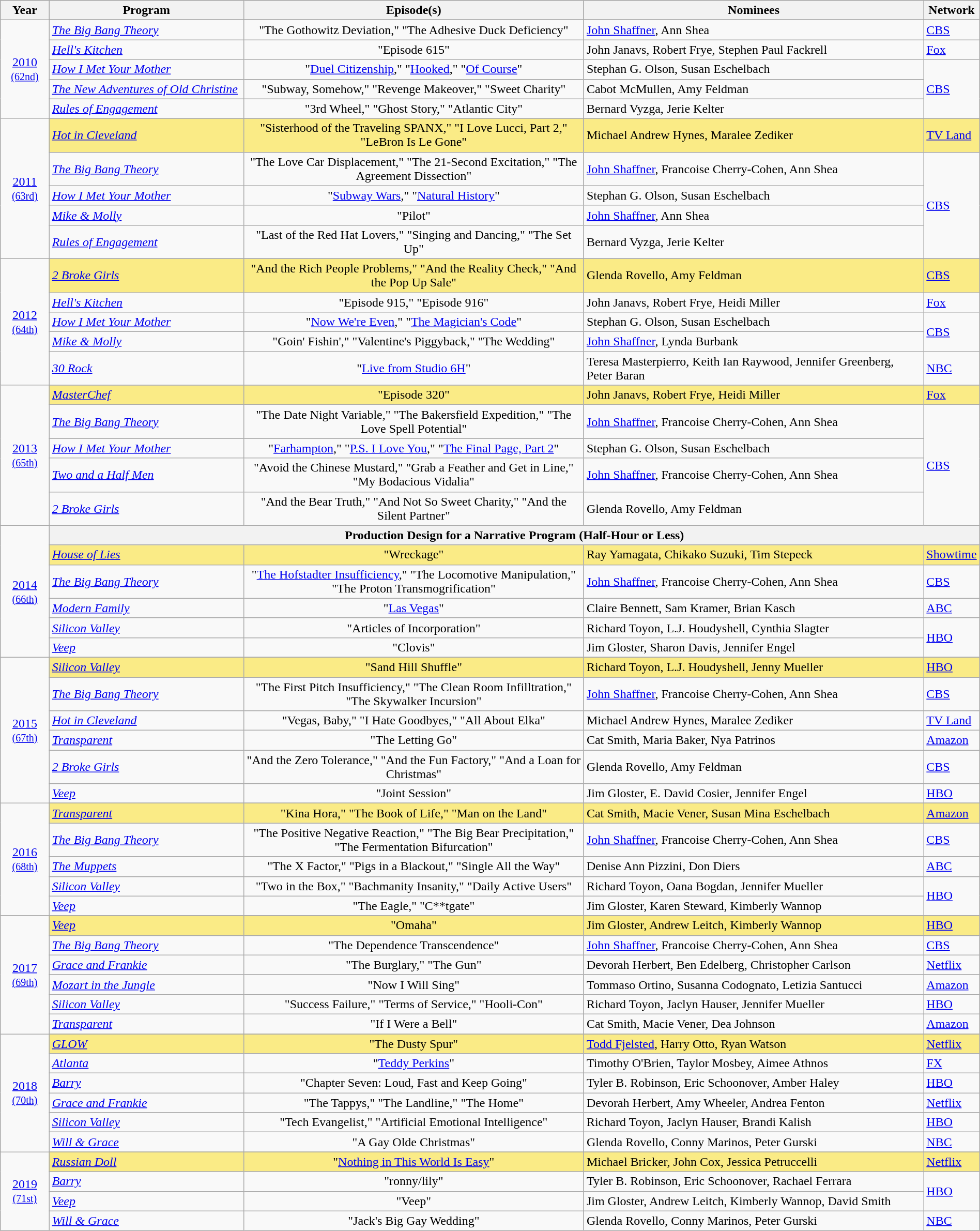<table class="wikitable" style="width:100%">
<tr bgcolor="#bebebe">
<th width="5%">Year</th>
<th width="20%">Program</th>
<th width="35%">Episode(s)</th>
<th width="35%">Nominees</th>
<th width="5%">Network</th>
</tr>
<tr>
<td rowspan=6 style="text-align:center"><a href='#'>2010</a><br><small><a href='#'>(62nd)</a></small><br></td>
</tr>
<tr>
<td><em><a href='#'>The Big Bang Theory</a></em></td>
<td align=center>"The Gothowitz Deviation," "The Adhesive Duck Deficiency"</td>
<td><a href='#'>John Shaffner</a>, Ann Shea</td>
<td><a href='#'>CBS</a></td>
</tr>
<tr>
<td><em><a href='#'>Hell's Kitchen</a></em></td>
<td align=center>"Episode 615"</td>
<td>John Janavs, Robert Frye, Stephen Paul Fackrell</td>
<td><a href='#'>Fox</a></td>
</tr>
<tr>
<td><em><a href='#'>How I Met Your Mother</a></em></td>
<td align=center>"<a href='#'>Duel Citizenship</a>," "<a href='#'>Hooked</a>," "<a href='#'>Of Course</a>"</td>
<td>Stephan G. Olson, Susan Eschelbach</td>
<td rowspan=3><a href='#'>CBS</a></td>
</tr>
<tr>
<td><em><a href='#'>The New Adventures of Old Christine</a></em></td>
<td align=center>"Subway, Somehow," "Revenge Makeover," "Sweet Charity"</td>
<td>Cabot McMullen, Amy Feldman</td>
</tr>
<tr>
<td><em><a href='#'>Rules of Engagement</a></em></td>
<td align=center>"3rd Wheel," "Ghost Story," "Atlantic City"</td>
<td>Bernard Vyzga, Jerie Kelter</td>
</tr>
<tr>
<td rowspan=6 style="text-align:center"><a href='#'>2011</a><br><small><a href='#'>(63rd)</a></small><br></td>
</tr>
<tr style="background:#FAEB86">
<td><em><a href='#'>Hot in Cleveland</a></em></td>
<td align=center>"Sisterhood of the Traveling SPANX," "I Love Lucci, Part 2," "LeBron Is Le Gone"</td>
<td>Michael Andrew Hynes, Maralee Zediker</td>
<td><a href='#'>TV Land</a></td>
</tr>
<tr>
<td><em><a href='#'>The Big Bang Theory</a></em></td>
<td align=center>"The Love Car Displacement," "The 21-Second Excitation," "The Agreement Dissection"</td>
<td><a href='#'>John Shaffner</a>, Francoise Cherry-Cohen, Ann Shea</td>
<td rowspan=4><a href='#'>CBS</a></td>
</tr>
<tr>
<td><em><a href='#'>How I Met Your Mother</a></em></td>
<td align=center>"<a href='#'>Subway Wars</a>," "<a href='#'>Natural History</a>"</td>
<td>Stephan G. Olson, Susan Eschelbach</td>
</tr>
<tr>
<td><em><a href='#'>Mike & Molly</a></em></td>
<td align=center>"Pilot"</td>
<td><a href='#'>John Shaffner</a>, Ann Shea</td>
</tr>
<tr>
<td><em><a href='#'>Rules of Engagement</a></em></td>
<td align=center>"Last of the Red Hat Lovers," "Singing and Dancing," "The Set Up"</td>
<td>Bernard Vyzga, Jerie Kelter</td>
</tr>
<tr>
<td rowspan=6 style="text-align:center"><a href='#'>2012</a><br><small><a href='#'>(64th)</a></small><br></td>
</tr>
<tr style="background:#FAEB86">
<td><em><a href='#'>2 Broke Girls</a></em></td>
<td align=center>"And the Rich People Problems," "And the Reality Check," "And the Pop Up Sale"</td>
<td>Glenda Rovello, Amy Feldman</td>
<td><a href='#'>CBS</a></td>
</tr>
<tr>
<td><em><a href='#'>Hell's Kitchen</a></em></td>
<td align=center>"Episode 915," "Episode 916"</td>
<td>John Janavs, Robert Frye, Heidi Miller</td>
<td><a href='#'>Fox</a></td>
</tr>
<tr>
<td><em><a href='#'>How I Met Your Mother</a></em></td>
<td align=center>"<a href='#'>Now We're Even</a>," "<a href='#'>The Magician's Code</a>"</td>
<td>Stephan G. Olson, Susan Eschelbach</td>
<td rowspan=2><a href='#'>CBS</a></td>
</tr>
<tr>
<td><em><a href='#'>Mike & Molly</a></em></td>
<td align=center>"Goin' Fishin'," "Valentine's Piggyback," "The Wedding"</td>
<td><a href='#'>John Shaffner</a>, Lynda Burbank</td>
</tr>
<tr>
<td><em><a href='#'>30 Rock</a></em></td>
<td align=center>"<a href='#'>Live from Studio 6H</a>"</td>
<td>Teresa Masterpierro, Keith Ian Raywood, Jennifer Greenberg, Peter Baran</td>
<td><a href='#'>NBC</a></td>
</tr>
<tr>
<td rowspan=6 style="text-align:center"><a href='#'>2013</a><br><small><a href='#'>(65th)</a></small><br></td>
</tr>
<tr style="background:#FAEB86">
<td><em><a href='#'>MasterChef</a></em></td>
<td align=center>"Episode 320"</td>
<td>John Janavs, Robert Frye, Heidi Miller</td>
<td><a href='#'>Fox</a></td>
</tr>
<tr>
<td><em><a href='#'>The Big Bang Theory</a></em></td>
<td align=center>"The Date Night Variable," "The Bakersfield Expedition," "The Love Spell Potential"</td>
<td><a href='#'>John Shaffner</a>, Francoise Cherry-Cohen, Ann Shea</td>
<td rowspan=4><a href='#'>CBS</a></td>
</tr>
<tr>
<td><em><a href='#'>How I Met Your Mother</a></em></td>
<td align=center>"<a href='#'>Farhampton</a>," "<a href='#'>P.S. I Love You</a>," "<a href='#'>The Final Page, Part 2</a>"</td>
<td>Stephan G. Olson, Susan Eschelbach</td>
</tr>
<tr>
<td><em><a href='#'>Two and a Half Men</a></em></td>
<td align=center>"Avoid the Chinese Mustard," "Grab a Feather and Get in Line," "My Bodacious Vidalia"</td>
<td><a href='#'>John Shaffner</a>, Francoise Cherry-Cohen, Ann Shea</td>
</tr>
<tr>
<td><em><a href='#'>2 Broke Girls</a></em></td>
<td align=center>"And the Bear Truth," "And Not So Sweet Charity," "And the Silent Partner"</td>
<td>Glenda Rovello, Amy Feldman</td>
</tr>
<tr>
<td rowspan=6 style="text-align:center"><a href='#'>2014</a><br><small><a href='#'>(66th)</a></small><br></td>
<th colspan="4">Production Design for a Narrative Program (Half-Hour or Less)</th>
</tr>
<tr style="background:#FAEB86">
<td><em><a href='#'>House of Lies</a></em></td>
<td align=center>"Wreckage"</td>
<td>Ray Yamagata, Chikako Suzuki, Tim Stepeck</td>
<td><a href='#'>Showtime</a></td>
</tr>
<tr>
<td><em><a href='#'>The Big Bang Theory</a></em></td>
<td align=center>"<a href='#'>The Hofstadter Insufficiency</a>," "The Locomotive Manipulation," "The Proton Transmogrification"</td>
<td><a href='#'>John Shaffner</a>, Francoise Cherry-Cohen, Ann Shea</td>
<td><a href='#'>CBS</a></td>
</tr>
<tr>
<td><em><a href='#'>Modern Family</a></em></td>
<td align=center>"<a href='#'>Las Vegas</a>"</td>
<td>Claire Bennett, Sam Kramer, Brian Kasch</td>
<td><a href='#'>ABC</a></td>
</tr>
<tr>
<td><em><a href='#'>Silicon Valley</a></em></td>
<td align=center>"Articles of Incorporation"</td>
<td>Richard Toyon, L.J. Houdyshell, Cynthia Slagter</td>
<td rowspan=2><a href='#'>HBO</a></td>
</tr>
<tr>
<td><em><a href='#'>Veep</a></em></td>
<td align=center>"Clovis"</td>
<td>Jim Gloster, Sharon Davis, Jennifer Engel</td>
</tr>
<tr>
<td rowspan=7 style="text-align:center"><a href='#'>2015</a><br><small><a href='#'>(67th)</a></small><br></td>
</tr>
<tr style="background:#FAEB86">
<td><em><a href='#'>Silicon Valley</a></em></td>
<td align=center>"Sand Hill Shuffle"</td>
<td>Richard Toyon, L.J. Houdyshell, Jenny Mueller</td>
<td><a href='#'>HBO</a></td>
</tr>
<tr>
<td><em><a href='#'>The Big Bang Theory</a></em></td>
<td align=center>"The First Pitch Insufficiency," "The Clean Room Infilltration," "The Skywalker Incursion"</td>
<td><a href='#'>John Shaffner</a>, Francoise Cherry-Cohen, Ann Shea</td>
<td><a href='#'>CBS</a></td>
</tr>
<tr>
<td><em><a href='#'>Hot in Cleveland</a></em></td>
<td align=center>"Vegas, Baby," "I Hate Goodbyes," "All About Elka"</td>
<td>Michael Andrew Hynes, Maralee Zediker</td>
<td><a href='#'>TV Land</a></td>
</tr>
<tr>
<td><em><a href='#'>Transparent</a></em></td>
<td align=center>"The Letting Go"</td>
<td>Cat Smith, Maria Baker, Nya Patrinos</td>
<td><a href='#'>Amazon</a></td>
</tr>
<tr>
<td><em><a href='#'>2 Broke Girls</a></em></td>
<td align=center>"And the Zero Tolerance," "And the Fun Factory," "And a Loan for Christmas"</td>
<td>Glenda Rovello, Amy Feldman</td>
<td><a href='#'>CBS</a></td>
</tr>
<tr>
<td><em><a href='#'>Veep</a></em></td>
<td align=center>"Joint Session"</td>
<td>Jim Gloster, E. David Cosier, Jennifer Engel</td>
<td><a href='#'>HBO</a></td>
</tr>
<tr>
<td rowspan=6 style="text-align:center"><a href='#'>2016</a><br><small><a href='#'>(68th)</a></small><br></td>
</tr>
<tr style="background:#FAEB86">
<td><em><a href='#'>Transparent</a></em></td>
<td align=center>"Kina Hora," "The Book of Life," "Man on the Land"</td>
<td>Cat Smith, Macie Vener, Susan Mina Eschelbach</td>
<td><a href='#'>Amazon</a></td>
</tr>
<tr>
<td><em><a href='#'>The Big Bang Theory</a></em></td>
<td align=center>"The Positive Negative Reaction," "The Big Bear Precipitation," "The Fermentation Bifurcation"</td>
<td><a href='#'>John Shaffner</a>, Francoise Cherry-Cohen, Ann Shea</td>
<td><a href='#'>CBS</a></td>
</tr>
<tr>
<td><em><a href='#'>The Muppets</a></em></td>
<td align=center>"The X Factor," "Pigs in a Blackout," "Single All the Way"</td>
<td>Denise Ann Pizzini, Don Diers</td>
<td><a href='#'>ABC</a></td>
</tr>
<tr>
<td><em><a href='#'>Silicon Valley</a></em></td>
<td align=center>"Two in the Box," "Bachmanity Insanity," "Daily Active Users"</td>
<td>Richard Toyon, Oana Bogdan, Jennifer Mueller</td>
<td rowspan=2><a href='#'>HBO</a></td>
</tr>
<tr>
<td><em><a href='#'>Veep</a></em></td>
<td align=center>"The Eagle," "C**tgate"</td>
<td>Jim Gloster, Karen Steward, Kimberly Wannop</td>
</tr>
<tr>
<td rowspan=7 style="text-align:center"><a href='#'>2017</a><br><small><a href='#'>(69th)</a></small><br></td>
</tr>
<tr style="background:#FAEB86">
<td><em><a href='#'>Veep</a></em></td>
<td align=center>"Omaha"</td>
<td>Jim Gloster, Andrew Leitch, Kimberly Wannop</td>
<td><a href='#'>HBO</a></td>
</tr>
<tr>
<td><em><a href='#'>The Big Bang Theory</a></em></td>
<td align=center>"The Dependence Transcendence"</td>
<td><a href='#'>John Shaffner</a>, Francoise Cherry-Cohen, Ann Shea</td>
<td><a href='#'>CBS</a></td>
</tr>
<tr>
<td><em><a href='#'>Grace and Frankie</a></em></td>
<td align=center>"The Burglary," "The Gun"</td>
<td>Devorah Herbert, Ben Edelberg, Christopher Carlson</td>
<td><a href='#'>Netflix</a></td>
</tr>
<tr>
<td><em><a href='#'>Mozart in the Jungle</a></em></td>
<td align=center>"Now I Will Sing"</td>
<td>Tommaso Ortino, Susanna Codognato, Letizia Santucci</td>
<td><a href='#'>Amazon</a></td>
</tr>
<tr>
<td><em><a href='#'>Silicon Valley</a></em></td>
<td align=center>"Success Failure," "Terms of Service," "Hooli-Con"</td>
<td>Richard Toyon, Jaclyn Hauser, Jennifer Mueller</td>
<td><a href='#'>HBO</a></td>
</tr>
<tr>
<td><em><a href='#'>Transparent</a></em></td>
<td align=center>"If I Were a Bell"</td>
<td>Cat Smith, Macie Vener, Dea Johnson</td>
<td><a href='#'>Amazon</a></td>
</tr>
<tr>
<td rowspan=7 style="text-align:center"><a href='#'>2018</a><br><small><a href='#'>(70th)</a></small><br></td>
</tr>
<tr style="background:#FAEB86">
<td><em><a href='#'>GLOW</a></em></td>
<td align=center>"The Dusty Spur"</td>
<td><a href='#'>Todd Fjelsted</a>, Harry Otto, Ryan Watson</td>
<td><a href='#'>Netflix</a></td>
</tr>
<tr>
<td><em><a href='#'>Atlanta</a></em></td>
<td align=center>"<a href='#'>Teddy Perkins</a>"</td>
<td>Timothy O'Brien, Taylor Mosbey, Aimee Athnos</td>
<td><a href='#'>FX</a></td>
</tr>
<tr>
<td><em><a href='#'>Barry</a></em></td>
<td align=center>"Chapter Seven: Loud, Fast and Keep Going"</td>
<td>Tyler B. Robinson, Eric Schoonover, Amber Haley</td>
<td><a href='#'>HBO</a></td>
</tr>
<tr>
<td><em><a href='#'>Grace and Frankie</a></em></td>
<td align=center>"The Tappys," "The Landline," "The Home"</td>
<td>Devorah Herbert, Amy Wheeler, Andrea Fenton</td>
<td><a href='#'>Netflix</a></td>
</tr>
<tr>
<td><em><a href='#'>Silicon Valley</a></em></td>
<td align=center>"Tech Evangelist," "Artificial Emotional Intelligence"</td>
<td>Richard Toyon, Jaclyn Hauser, Brandi Kalish</td>
<td><a href='#'>HBO</a></td>
</tr>
<tr>
<td><em><a href='#'>Will & Grace</a></em></td>
<td align=center>"A Gay Olde Christmas"</td>
<td>Glenda Rovello, Conny Marinos, Peter Gurski</td>
<td><a href='#'>NBC</a></td>
</tr>
<tr>
<td rowspan=5 style="text-align:center"><a href='#'>2019</a><br><small><a href='#'>(71st)</a></small><br></td>
</tr>
<tr style="background:#FAEB86">
<td><em><a href='#'>Russian Doll</a></em></td>
<td align=center>"<a href='#'>Nothing in This World Is Easy</a>"</td>
<td>Michael Bricker, John Cox, Jessica Petruccelli</td>
<td><a href='#'>Netflix</a></td>
</tr>
<tr>
<td><em><a href='#'>Barry</a></em></td>
<td align=center>"ronny/lily"</td>
<td>Tyler B. Robinson, Eric Schoonover, Rachael Ferrara</td>
<td rowspan=2><a href='#'>HBO</a></td>
</tr>
<tr>
<td><em><a href='#'>Veep</a></em></td>
<td align=center>"Veep"</td>
<td>Jim Gloster, Andrew Leitch, Kimberly Wannop, David Smith</td>
</tr>
<tr>
<td><em><a href='#'>Will & Grace</a></em></td>
<td align=center>"Jack's Big Gay Wedding"</td>
<td>Glenda Rovello, Conny Marinos, Peter Gurski</td>
<td><a href='#'>NBC</a></td>
</tr>
</table>
